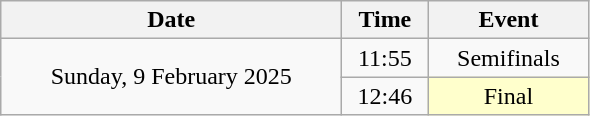<table class = "wikitable" style="text-align:center;">
<tr>
<th width=220>Date</th>
<th width=50>Time</th>
<th width=100>Event</th>
</tr>
<tr>
<td rowspan=2>Sunday, 9 February 2025</td>
<td>11:55</td>
<td>Semifinals</td>
</tr>
<tr>
<td>12:46</td>
<td bgcolor="ffffcc">Final</td>
</tr>
</table>
